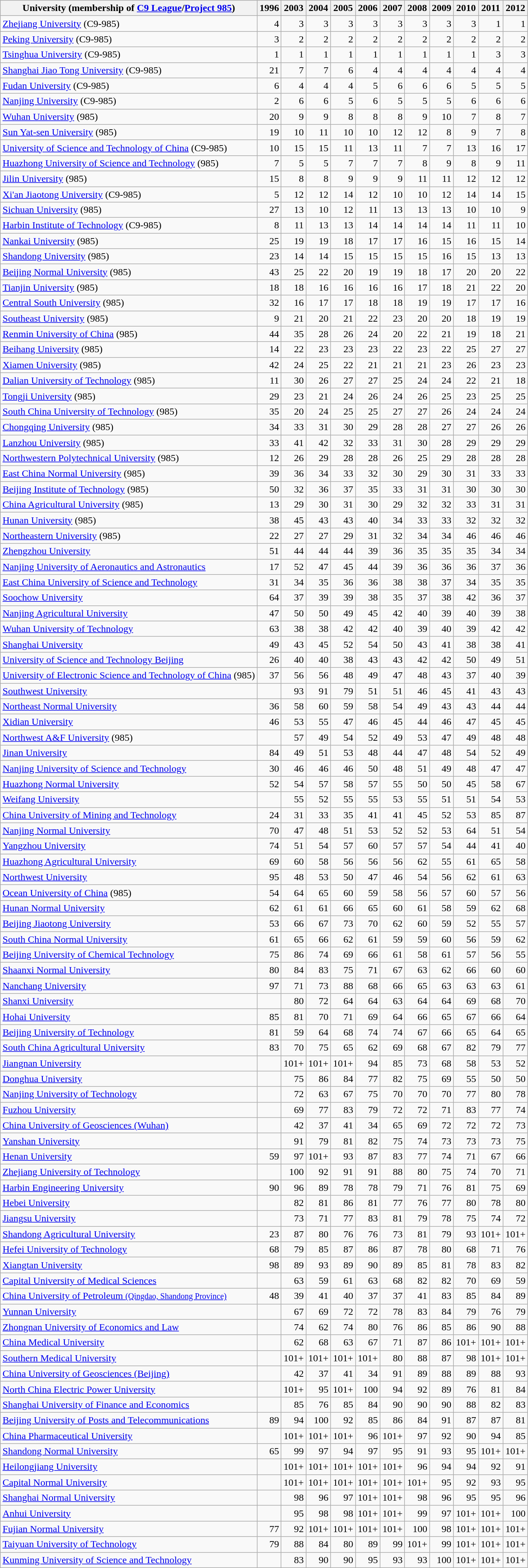<table class="wikitable sortable" style="text-align:right">
<tr>
<th>University (membership of <a href='#'>C9 League</a>/<a href='#'>Project 985</a>)</th>
<th>1996</th>
<th>2003</th>
<th>2004</th>
<th>2005</th>
<th>2006</th>
<th>2007</th>
<th>2008</th>
<th>2009</th>
<th>2010</th>
<th>2011</th>
<th>2012</th>
</tr>
<tr>
<td align="left"><a href='#'>Zhejiang University</a> (C9-985)</td>
<td>4</td>
<td>3</td>
<td>3</td>
<td>3</td>
<td>3</td>
<td>3</td>
<td>3</td>
<td>3</td>
<td>3</td>
<td>1</td>
<td>1</td>
</tr>
<tr>
<td align="left"><a href='#'>Peking University</a> (C9-985)</td>
<td>3</td>
<td>2</td>
<td>2</td>
<td>2</td>
<td>2</td>
<td>2</td>
<td>2</td>
<td>2</td>
<td>2</td>
<td>2</td>
<td>2</td>
</tr>
<tr>
<td align="left"><a href='#'>Tsinghua University</a> (C9-985)</td>
<td>1</td>
<td>1</td>
<td>1</td>
<td>1</td>
<td>1</td>
<td>1</td>
<td>1</td>
<td>1</td>
<td>1</td>
<td>3</td>
<td>3</td>
</tr>
<tr>
<td align="left"><a href='#'>Shanghai Jiao Tong University</a> (C9-985)</td>
<td>21</td>
<td>7</td>
<td>7</td>
<td>6</td>
<td>4</td>
<td>4</td>
<td>4</td>
<td>4</td>
<td>4</td>
<td>4</td>
<td>4</td>
</tr>
<tr>
<td align="left"><a href='#'>Fudan University</a> (C9-985)</td>
<td>6</td>
<td>4</td>
<td>4</td>
<td>4</td>
<td>5</td>
<td>6</td>
<td>6</td>
<td>6</td>
<td>5</td>
<td>5</td>
<td>5</td>
</tr>
<tr>
<td align="left"><a href='#'>Nanjing University</a> (C9-985)</td>
<td>2</td>
<td>6</td>
<td>6</td>
<td>5</td>
<td>6</td>
<td>5</td>
<td>5</td>
<td>5</td>
<td>6</td>
<td>6</td>
<td>6</td>
</tr>
<tr>
<td align="left"><a href='#'>Wuhan University</a> (985)</td>
<td>20</td>
<td>9</td>
<td>9</td>
<td>8</td>
<td>8</td>
<td>8</td>
<td>9</td>
<td>10</td>
<td>7</td>
<td>8</td>
<td>7</td>
</tr>
<tr>
<td align="left"><a href='#'>Sun Yat-sen University</a> (985)</td>
<td>19</td>
<td>10</td>
<td>11</td>
<td>10</td>
<td>10</td>
<td>12</td>
<td>12</td>
<td>8</td>
<td>9</td>
<td>7</td>
<td>8</td>
</tr>
<tr>
<td align="left"><a href='#'>University of Science and Technology of China</a> (C9-985)</td>
<td>10</td>
<td>15</td>
<td>15</td>
<td>11</td>
<td>13</td>
<td>11</td>
<td>7</td>
<td>7</td>
<td>13</td>
<td>16</td>
<td>17</td>
</tr>
<tr>
<td align="left"><a href='#'>Huazhong University of Science and Technology</a> (985)</td>
<td>7</td>
<td>5</td>
<td>5</td>
<td>7</td>
<td>7</td>
<td>7</td>
<td>8</td>
<td>9</td>
<td>8</td>
<td>9</td>
<td>11</td>
</tr>
<tr>
<td align="left"><a href='#'>Jilin University</a> (985)</td>
<td>15</td>
<td>8</td>
<td>8</td>
<td>9</td>
<td>9</td>
<td>9</td>
<td>11</td>
<td>11</td>
<td>12</td>
<td>12</td>
<td>12</td>
</tr>
<tr>
<td align="left"><a href='#'>Xi'an Jiaotong University</a> (C9-985)</td>
<td>5</td>
<td>12</td>
<td>12</td>
<td>14</td>
<td>12</td>
<td>10</td>
<td>10</td>
<td>12</td>
<td>14</td>
<td>14</td>
<td>15</td>
</tr>
<tr>
<td align="left"><a href='#'>Sichuan University</a> (985)</td>
<td>27</td>
<td>13</td>
<td>10</td>
<td>12</td>
<td>11</td>
<td>13</td>
<td>13</td>
<td>13</td>
<td>10</td>
<td>10</td>
<td>9</td>
</tr>
<tr>
<td align="left"><a href='#'>Harbin Institute of Technology</a> (C9-985)</td>
<td>8</td>
<td>11</td>
<td>13</td>
<td>13</td>
<td>14</td>
<td>14</td>
<td>14</td>
<td>14</td>
<td>11</td>
<td>11</td>
<td>10</td>
</tr>
<tr>
<td align="left"><a href='#'>Nankai University</a> (985)</td>
<td>25</td>
<td>19</td>
<td>19</td>
<td>18</td>
<td>17</td>
<td>17</td>
<td>16</td>
<td>15</td>
<td>16</td>
<td>15</td>
<td>14</td>
</tr>
<tr>
<td align="left"><a href='#'>Shandong University</a> (985)</td>
<td>23</td>
<td>14</td>
<td>14</td>
<td>15</td>
<td>15</td>
<td>15</td>
<td>15</td>
<td>16</td>
<td>15</td>
<td>13</td>
<td>13</td>
</tr>
<tr>
<td align="left"><a href='#'>Beijing Normal University</a> (985)</td>
<td>43</td>
<td>25</td>
<td>22</td>
<td>20</td>
<td>19</td>
<td>19</td>
<td>18</td>
<td>17</td>
<td>20</td>
<td>20</td>
<td>22</td>
</tr>
<tr>
<td align="left"><a href='#'>Tianjin University</a> (985)</td>
<td>18</td>
<td>18</td>
<td>16</td>
<td>16</td>
<td>16</td>
<td>16</td>
<td>17</td>
<td>18</td>
<td>21</td>
<td>22</td>
<td>20</td>
</tr>
<tr>
<td align="left"><a href='#'>Central South University</a> (985)</td>
<td>32</td>
<td>16</td>
<td>17</td>
<td>17</td>
<td>18</td>
<td>18</td>
<td>19</td>
<td>19</td>
<td>17</td>
<td>17</td>
<td>16</td>
</tr>
<tr>
<td align="left"><a href='#'>Southeast University</a> (985)</td>
<td>9</td>
<td>21</td>
<td>20</td>
<td>21</td>
<td>22</td>
<td>23</td>
<td>20</td>
<td>20</td>
<td>18</td>
<td>19</td>
<td>19</td>
</tr>
<tr>
<td align="left"><a href='#'>Renmin University of China</a> (985)</td>
<td>44</td>
<td>35</td>
<td>28</td>
<td>26</td>
<td>24</td>
<td>20</td>
<td>22</td>
<td>21</td>
<td>19</td>
<td>18</td>
<td>21</td>
</tr>
<tr>
<td align="left"><a href='#'>Beihang University</a> (985)</td>
<td>14</td>
<td>22</td>
<td>23</td>
<td>23</td>
<td>23</td>
<td>22</td>
<td>23</td>
<td>22</td>
<td>25</td>
<td>27</td>
<td>27</td>
</tr>
<tr>
<td align="left"><a href='#'>Xiamen University</a> (985)</td>
<td>42</td>
<td>24</td>
<td>25</td>
<td>22</td>
<td>21</td>
<td>21</td>
<td>21</td>
<td>23</td>
<td>26</td>
<td>23</td>
<td>23</td>
</tr>
<tr>
<td align="left"><a href='#'>Dalian University of Technology</a> (985)</td>
<td>11</td>
<td>30</td>
<td>26</td>
<td>27</td>
<td>27</td>
<td>25</td>
<td>24</td>
<td>24</td>
<td>22</td>
<td>21</td>
<td>18</td>
</tr>
<tr>
<td align="left"><a href='#'>Tongji University</a> (985)</td>
<td>29</td>
<td>23</td>
<td>21</td>
<td>24</td>
<td>26</td>
<td>24</td>
<td>26</td>
<td>25</td>
<td>23</td>
<td>25</td>
<td>25</td>
</tr>
<tr>
<td align="left"><a href='#'>South China University of Technology</a> (985)</td>
<td>35</td>
<td>20</td>
<td>24</td>
<td>25</td>
<td>25</td>
<td>27</td>
<td>27</td>
<td>26</td>
<td>24</td>
<td>24</td>
<td>24</td>
</tr>
<tr>
<td align="left"><a href='#'>Chongqing University</a> (985)</td>
<td>34</td>
<td>33</td>
<td>31</td>
<td>30</td>
<td>29</td>
<td>28</td>
<td>28</td>
<td>27</td>
<td>27</td>
<td>26</td>
<td>26</td>
</tr>
<tr>
<td align="left"><a href='#'>Lanzhou University</a> (985)</td>
<td>33</td>
<td>41</td>
<td>42</td>
<td>32</td>
<td>33</td>
<td>31</td>
<td>30</td>
<td>28</td>
<td>29</td>
<td>29</td>
<td>29</td>
</tr>
<tr>
<td align="left"><a href='#'>Northwestern Polytechnical University</a> (985)</td>
<td>12</td>
<td>26</td>
<td>29</td>
<td>28</td>
<td>28</td>
<td>26</td>
<td>25</td>
<td>29</td>
<td>28</td>
<td>28</td>
<td>28</td>
</tr>
<tr>
<td align="left"><a href='#'>East China Normal University</a> (985)</td>
<td>39</td>
<td>36</td>
<td>34</td>
<td>33</td>
<td>32</td>
<td>30</td>
<td>29</td>
<td>30</td>
<td>31</td>
<td>33</td>
<td>33</td>
</tr>
<tr>
<td align="left"><a href='#'>Beijing Institute of Technology</a> (985)</td>
<td>50</td>
<td>32</td>
<td>36</td>
<td>37</td>
<td>35</td>
<td>33</td>
<td>31</td>
<td>31</td>
<td>30</td>
<td>30</td>
<td>30</td>
</tr>
<tr>
<td align="left"><a href='#'>China Agricultural University</a> (985)</td>
<td>13</td>
<td>29</td>
<td>30</td>
<td>31</td>
<td>30</td>
<td>29</td>
<td>32</td>
<td>32</td>
<td>33</td>
<td>31</td>
<td>31</td>
</tr>
<tr>
<td align="left"><a href='#'>Hunan University</a> (985)</td>
<td>38</td>
<td>45</td>
<td>43</td>
<td>43</td>
<td>40</td>
<td>34</td>
<td>33</td>
<td>33</td>
<td>32</td>
<td>32</td>
<td>32</td>
</tr>
<tr>
<td align="left"><a href='#'>Northeastern University</a> (985)</td>
<td>22</td>
<td>27</td>
<td>27</td>
<td>29</td>
<td>31</td>
<td>32</td>
<td>34</td>
<td>34</td>
<td>46</td>
<td>46</td>
<td>46</td>
</tr>
<tr>
<td align="left"><a href='#'>Zhengzhou University</a></td>
<td>51</td>
<td>44</td>
<td>44</td>
<td>44</td>
<td>39</td>
<td>36</td>
<td>35</td>
<td>35</td>
<td>35</td>
<td>34</td>
<td>34</td>
</tr>
<tr>
<td align="left"><a href='#'>Nanjing University of Aeronautics and Astronautics</a></td>
<td>17</td>
<td>52</td>
<td>47</td>
<td>45</td>
<td>44</td>
<td>39</td>
<td>36</td>
<td>36</td>
<td>36</td>
<td>37</td>
<td>36</td>
</tr>
<tr>
<td align="left"><a href='#'>East China University of Science and Technology</a></td>
<td>31</td>
<td>34</td>
<td>35</td>
<td>36</td>
<td>36</td>
<td>38</td>
<td>38</td>
<td>37</td>
<td>34</td>
<td>35</td>
<td>35</td>
</tr>
<tr>
<td align="left"><a href='#'>Soochow University</a></td>
<td>64</td>
<td>37</td>
<td>39</td>
<td>39</td>
<td>38</td>
<td>35</td>
<td>37</td>
<td>38</td>
<td>42</td>
<td>36</td>
<td>37</td>
</tr>
<tr>
<td align="left"><a href='#'>Nanjing Agricultural University</a></td>
<td>47</td>
<td>50</td>
<td>50</td>
<td>49</td>
<td>45</td>
<td>42</td>
<td>40</td>
<td>39</td>
<td>40</td>
<td>39</td>
<td>38</td>
</tr>
<tr>
<td align="left"><a href='#'>Wuhan University of Technology</a></td>
<td>63</td>
<td>38</td>
<td>38</td>
<td>42</td>
<td>42</td>
<td>40</td>
<td>39</td>
<td>40</td>
<td>39</td>
<td>42</td>
<td>42</td>
</tr>
<tr>
<td align="left"><a href='#'>Shanghai University</a></td>
<td>49</td>
<td>43</td>
<td>45</td>
<td>52</td>
<td>54</td>
<td>50</td>
<td>43</td>
<td>41</td>
<td>38</td>
<td>38</td>
<td>41</td>
</tr>
<tr>
<td align="left"><a href='#'>University of Science and Technology Beijing</a></td>
<td>26</td>
<td>40</td>
<td>40</td>
<td>38</td>
<td>43</td>
<td>43</td>
<td>42</td>
<td>42</td>
<td>50</td>
<td>49</td>
<td>51</td>
</tr>
<tr>
<td align="left"><a href='#'>University of Electronic Science and Technology of China</a> (985)</td>
<td>37</td>
<td>56</td>
<td>56</td>
<td>48</td>
<td>49</td>
<td>47</td>
<td>48</td>
<td>43</td>
<td>37</td>
<td>40</td>
<td>39</td>
</tr>
<tr>
<td align="left"><a href='#'>Southwest University</a></td>
<td></td>
<td>93</td>
<td>91</td>
<td>79</td>
<td>51</td>
<td>51</td>
<td>46</td>
<td>45</td>
<td>41</td>
<td>43</td>
<td>43</td>
</tr>
<tr>
<td align="left"><a href='#'>Northeast Normal University</a></td>
<td>36</td>
<td>58</td>
<td>60</td>
<td>59</td>
<td>58</td>
<td>54</td>
<td>49</td>
<td>43</td>
<td>43</td>
<td>44</td>
<td>44</td>
</tr>
<tr>
<td align="left"><a href='#'>Xidian University</a></td>
<td>46</td>
<td>53</td>
<td>55</td>
<td>47</td>
<td>46</td>
<td>45</td>
<td>44</td>
<td>46</td>
<td>47</td>
<td>45</td>
<td>45</td>
</tr>
<tr>
<td align="left"><a href='#'>Northwest A&F University</a> (985)</td>
<td></td>
<td>57</td>
<td>49</td>
<td>54</td>
<td>52</td>
<td>49</td>
<td>53</td>
<td>47</td>
<td>49</td>
<td>48</td>
<td>48</td>
</tr>
<tr>
<td align="left"><a href='#'>Jinan University</a></td>
<td>84</td>
<td>49</td>
<td>51</td>
<td>53</td>
<td>48</td>
<td>44</td>
<td>47</td>
<td>48</td>
<td>54</td>
<td>52</td>
<td>49</td>
</tr>
<tr>
<td align="left"><a href='#'>Nanjing University of Science and Technology</a></td>
<td>30</td>
<td>46</td>
<td>46</td>
<td>46</td>
<td>50</td>
<td>48</td>
<td>51</td>
<td>49</td>
<td>48</td>
<td>47</td>
<td>47</td>
</tr>
<tr>
<td align="left"><a href='#'>Huazhong Normal University</a></td>
<td>52</td>
<td>54</td>
<td>57</td>
<td>58</td>
<td>57</td>
<td>55</td>
<td>50</td>
<td>50</td>
<td>45</td>
<td>58</td>
<td>67</td>
</tr>
<tr>
<td align="left"><a href='#'>Weifang University</a></td>
<td></td>
<td>55</td>
<td>52</td>
<td>55</td>
<td>55</td>
<td>53</td>
<td>55</td>
<td>51</td>
<td>51</td>
<td>54</td>
<td>53</td>
</tr>
<tr>
<td align="left"><a href='#'>China University of Mining and Technology</a></td>
<td>24</td>
<td>31</td>
<td>33</td>
<td>35</td>
<td>41</td>
<td>41</td>
<td>45</td>
<td>52</td>
<td>53</td>
<td>85</td>
<td>87</td>
</tr>
<tr>
<td align="left"><a href='#'>Nanjing Normal University</a></td>
<td>70</td>
<td>47</td>
<td>48</td>
<td>51</td>
<td>53</td>
<td>52</td>
<td>52</td>
<td>53</td>
<td>64</td>
<td>51</td>
<td>54</td>
</tr>
<tr>
<td align="left"><a href='#'>Yangzhou University</a></td>
<td>74</td>
<td>51</td>
<td>54</td>
<td>57</td>
<td>60</td>
<td>57</td>
<td>57</td>
<td>54</td>
<td>44</td>
<td>41</td>
<td>40</td>
</tr>
<tr>
<td align="left"><a href='#'>Huazhong Agricultural University</a></td>
<td>69</td>
<td>60</td>
<td>58</td>
<td>56</td>
<td>56</td>
<td>56</td>
<td>62</td>
<td>55</td>
<td>61</td>
<td>65</td>
<td>58</td>
</tr>
<tr>
<td align="left"><a href='#'>Northwest University</a></td>
<td>95</td>
<td>48</td>
<td>53</td>
<td>50</td>
<td>47</td>
<td>46</td>
<td>54</td>
<td>56</td>
<td>62</td>
<td>61</td>
<td>63</td>
</tr>
<tr>
<td align="left"><a href='#'>Ocean University of China</a> (985)</td>
<td>54</td>
<td>64</td>
<td>65</td>
<td>60</td>
<td>59</td>
<td>58</td>
<td>56</td>
<td>57</td>
<td>60</td>
<td>57</td>
<td>56</td>
</tr>
<tr>
<td align="left"><a href='#'>Hunan Normal University</a></td>
<td>62</td>
<td>61</td>
<td>61</td>
<td>66</td>
<td>65</td>
<td>60</td>
<td>61</td>
<td>58</td>
<td>59</td>
<td>62</td>
<td>68</td>
</tr>
<tr>
<td align="left"><a href='#'>Beijing Jiaotong University</a></td>
<td>53</td>
<td>66</td>
<td>67</td>
<td>73</td>
<td>70</td>
<td>62</td>
<td>60</td>
<td>59</td>
<td>52</td>
<td>55</td>
<td>57</td>
</tr>
<tr>
<td align="left"><a href='#'>South China Normal University</a></td>
<td>61</td>
<td>65</td>
<td>66</td>
<td>62</td>
<td>61</td>
<td>59</td>
<td>59</td>
<td>60</td>
<td>56</td>
<td>59</td>
<td>62</td>
</tr>
<tr>
<td align="left"><a href='#'>Beijing University of Chemical Technology</a></td>
<td>75</td>
<td>86</td>
<td>74</td>
<td>69</td>
<td>66</td>
<td>61</td>
<td>58</td>
<td>61</td>
<td>57</td>
<td>56</td>
<td>55</td>
</tr>
<tr>
<td align="left"><a href='#'>Shaanxi Normal University</a></td>
<td>80</td>
<td>84</td>
<td>83</td>
<td>75</td>
<td>71</td>
<td>67</td>
<td>63</td>
<td>62</td>
<td>66</td>
<td>60</td>
<td>60</td>
</tr>
<tr>
<td align="left"><a href='#'>Nanchang University</a></td>
<td>97</td>
<td>71</td>
<td>73</td>
<td>88</td>
<td>68</td>
<td>66</td>
<td>65</td>
<td>63</td>
<td>63</td>
<td>63</td>
<td>61</td>
</tr>
<tr>
<td align="left"><a href='#'>Shanxi University</a></td>
<td></td>
<td>80</td>
<td>72</td>
<td>64</td>
<td>64</td>
<td>63</td>
<td>64</td>
<td>64</td>
<td>69</td>
<td>68</td>
<td>70</td>
</tr>
<tr>
<td align="left"><a href='#'>Hohai University</a></td>
<td>85</td>
<td>81</td>
<td>70</td>
<td>71</td>
<td>69</td>
<td>64</td>
<td>66</td>
<td>65</td>
<td>67</td>
<td>66</td>
<td>64</td>
</tr>
<tr>
<td align="left"><a href='#'>Beijing University of Technology</a></td>
<td>81</td>
<td>59</td>
<td>64</td>
<td>68</td>
<td>74</td>
<td>74</td>
<td>67</td>
<td>66</td>
<td>65</td>
<td>64</td>
<td>65</td>
</tr>
<tr>
<td align="left"><a href='#'>South China Agricultural University</a></td>
<td>83</td>
<td>70</td>
<td>75</td>
<td>65</td>
<td>62</td>
<td>69</td>
<td>68</td>
<td>67</td>
<td>82</td>
<td>79</td>
<td>77</td>
</tr>
<tr>
<td align="left"><a href='#'>Jiangnan University</a></td>
<td></td>
<td>101+</td>
<td>101+</td>
<td>101+</td>
<td>94</td>
<td>85</td>
<td>73</td>
<td>68</td>
<td>58</td>
<td>53</td>
<td>52</td>
</tr>
<tr>
<td align="left"><a href='#'>Donghua University</a></td>
<td></td>
<td>75</td>
<td>86</td>
<td>84</td>
<td>77</td>
<td>82</td>
<td>75</td>
<td>69</td>
<td>55</td>
<td>50</td>
<td>50</td>
</tr>
<tr>
<td align="left"><a href='#'>Nanjing University of Technology</a></td>
<td></td>
<td>72</td>
<td>63</td>
<td>67</td>
<td>75</td>
<td>70</td>
<td>70</td>
<td>70</td>
<td>77</td>
<td>80</td>
<td>78</td>
</tr>
<tr>
<td align="left"><a href='#'>Fuzhou University</a></td>
<td></td>
<td>69</td>
<td>77</td>
<td>83</td>
<td>79</td>
<td>72</td>
<td>72</td>
<td>71</td>
<td>83</td>
<td>77</td>
<td>74</td>
</tr>
<tr>
<td align="left"><a href='#'>China University of Geosciences (Wuhan)</a></td>
<td></td>
<td>42</td>
<td>37</td>
<td>41</td>
<td>34</td>
<td>65</td>
<td>69</td>
<td>72</td>
<td>72</td>
<td>72</td>
<td>73</td>
</tr>
<tr>
<td align="left"><a href='#'>Yanshan University</a></td>
<td></td>
<td>91</td>
<td>79</td>
<td>81</td>
<td>82</td>
<td>75</td>
<td>74</td>
<td>73</td>
<td>73</td>
<td>73</td>
<td>75</td>
</tr>
<tr>
<td align="left"><a href='#'>Henan University</a></td>
<td>59</td>
<td>97</td>
<td>101+</td>
<td>93</td>
<td>87</td>
<td>83</td>
<td>77</td>
<td>74</td>
<td>71</td>
<td>67</td>
<td>66</td>
</tr>
<tr>
<td align="left"><a href='#'>Zhejiang University of Technology</a></td>
<td></td>
<td>100</td>
<td>92</td>
<td>91</td>
<td>91</td>
<td>88</td>
<td>80</td>
<td>75</td>
<td>74</td>
<td>70</td>
<td>71</td>
</tr>
<tr>
<td align="left"><a href='#'>Harbin Engineering University</a></td>
<td>90</td>
<td>96</td>
<td>89</td>
<td>78</td>
<td>78</td>
<td>79</td>
<td>71</td>
<td>76</td>
<td>81</td>
<td>75</td>
<td>69</td>
</tr>
<tr>
<td align="left"><a href='#'>Hebei University</a></td>
<td></td>
<td>82</td>
<td>81</td>
<td>86</td>
<td>81</td>
<td>77</td>
<td>76</td>
<td>77</td>
<td>80</td>
<td>78</td>
<td>80</td>
</tr>
<tr>
<td align="left"><a href='#'>Jiangsu University</a></td>
<td></td>
<td>73</td>
<td>71</td>
<td>77</td>
<td>83</td>
<td>81</td>
<td>79</td>
<td>78</td>
<td>75</td>
<td>74</td>
<td>72</td>
</tr>
<tr>
<td align="left"><a href='#'>Shandong Agricultural University</a></td>
<td>23</td>
<td>87</td>
<td>80</td>
<td>76</td>
<td>76</td>
<td>73</td>
<td>81</td>
<td>79</td>
<td>93</td>
<td>101+</td>
<td>101+</td>
</tr>
<tr>
<td align="left"><a href='#'>Hefei University of Technology</a></td>
<td>68</td>
<td>79</td>
<td>85</td>
<td>87</td>
<td>86</td>
<td>87</td>
<td>78</td>
<td>80</td>
<td>68</td>
<td>71</td>
<td>76</td>
</tr>
<tr>
<td align="left"><a href='#'>Xiangtan University</a></td>
<td>98</td>
<td>89</td>
<td>93</td>
<td>89</td>
<td>90</td>
<td>89</td>
<td>85</td>
<td>81</td>
<td>78</td>
<td>83</td>
<td>82</td>
</tr>
<tr>
<td align="left"><a href='#'>Capital University of Medical Sciences</a></td>
<td></td>
<td>63</td>
<td>59</td>
<td>61</td>
<td>63</td>
<td>68</td>
<td>82</td>
<td>82</td>
<td>70</td>
<td>69</td>
<td>59</td>
</tr>
<tr>
<td align="left"><a href='#'>China University of Petroleum <small>(Qingdao, Shandong Province)</small></a></td>
<td>48</td>
<td>39</td>
<td>41</td>
<td>40</td>
<td>37</td>
<td>37</td>
<td>41</td>
<td>83</td>
<td>85</td>
<td>84</td>
<td>89</td>
</tr>
<tr>
<td align="left"><a href='#'>Yunnan University</a></td>
<td></td>
<td>67</td>
<td>69</td>
<td>72</td>
<td>72</td>
<td>78</td>
<td>83</td>
<td>84</td>
<td>79</td>
<td>76</td>
<td>79</td>
</tr>
<tr>
<td align="left"><a href='#'>Zhongnan University of Economics and Law</a></td>
<td></td>
<td>74</td>
<td>62</td>
<td>74</td>
<td>80</td>
<td>76</td>
<td>86</td>
<td>85</td>
<td>86</td>
<td>90</td>
<td>88</td>
</tr>
<tr>
<td align="left"><a href='#'>China Medical University</a></td>
<td></td>
<td>62</td>
<td>68</td>
<td>63</td>
<td>67</td>
<td>71</td>
<td>87</td>
<td>86</td>
<td>101+</td>
<td>101+</td>
<td>101+</td>
</tr>
<tr>
<td align="left"><a href='#'>Southern Medical University</a></td>
<td></td>
<td>101+</td>
<td>101+</td>
<td>101+</td>
<td>101+</td>
<td>80</td>
<td>88</td>
<td>87</td>
<td>98</td>
<td>101+</td>
<td>101+</td>
</tr>
<tr>
<td align="left"><a href='#'>China University of Geosciences (Beijing)</a></td>
<td></td>
<td>42</td>
<td>37</td>
<td>41</td>
<td>34</td>
<td>91</td>
<td>89</td>
<td>88</td>
<td>89</td>
<td>88</td>
<td>93</td>
</tr>
<tr>
<td align="left"><a href='#'>North China Electric Power University</a></td>
<td></td>
<td>101+</td>
<td>95</td>
<td>101+</td>
<td>100</td>
<td>94</td>
<td>92</td>
<td>89</td>
<td>76</td>
<td>81</td>
<td>84</td>
</tr>
<tr>
<td align="left"><a href='#'>Shanghai University of Finance and Economics</a></td>
<td></td>
<td>85</td>
<td>76</td>
<td>85</td>
<td>84</td>
<td>90</td>
<td>90</td>
<td>90</td>
<td>88</td>
<td>82</td>
<td>83</td>
</tr>
<tr>
<td align="left"><a href='#'>Beijing University of Posts and Telecommunications</a></td>
<td>89</td>
<td>94</td>
<td>100</td>
<td>92</td>
<td>85</td>
<td>86</td>
<td>84</td>
<td>91</td>
<td>87</td>
<td>87</td>
<td>81</td>
</tr>
<tr>
<td align="left"><a href='#'>China Pharmaceutical University</a></td>
<td></td>
<td>101+</td>
<td>101+</td>
<td>101+</td>
<td>96</td>
<td>101+</td>
<td>97</td>
<td>92</td>
<td>90</td>
<td>94</td>
<td>85</td>
</tr>
<tr>
<td align="left"><a href='#'>Shandong Normal University</a></td>
<td>65</td>
<td>99</td>
<td>97</td>
<td>94</td>
<td>97</td>
<td>95</td>
<td>91</td>
<td>93</td>
<td>95</td>
<td>101+</td>
<td>101+</td>
</tr>
<tr>
<td align="left"><a href='#'>Heilongjiang University</a></td>
<td></td>
<td>101+</td>
<td>101+</td>
<td>101+</td>
<td>101+</td>
<td>101+</td>
<td>96</td>
<td>94</td>
<td>94</td>
<td>92</td>
<td>91</td>
</tr>
<tr>
<td align="left"><a href='#'>Capital Normal University</a></td>
<td></td>
<td>101+</td>
<td>101+</td>
<td>101+</td>
<td>101+</td>
<td>101+</td>
<td>101+</td>
<td>95</td>
<td>92</td>
<td>93</td>
<td>95</td>
</tr>
<tr>
<td align="left"><a href='#'>Shanghai Normal University</a></td>
<td></td>
<td>98</td>
<td>96</td>
<td>97</td>
<td>101+</td>
<td>101+</td>
<td>98</td>
<td>96</td>
<td>95</td>
<td>95</td>
<td>96</td>
</tr>
<tr>
<td align="left"><a href='#'>Anhui University</a></td>
<td></td>
<td>95</td>
<td>98</td>
<td>98</td>
<td>101+</td>
<td>101+</td>
<td>99</td>
<td>97</td>
<td>101+</td>
<td>101+</td>
<td>100</td>
</tr>
<tr>
<td align="left"><a href='#'>Fujian Normal University</a></td>
<td>77</td>
<td>92</td>
<td>101+</td>
<td>101+</td>
<td>101+</td>
<td>101+</td>
<td>100</td>
<td>98</td>
<td>101+</td>
<td>101+</td>
<td>101+</td>
</tr>
<tr>
<td align="left"><a href='#'>Taiyuan University of Technology</a></td>
<td>79</td>
<td>88</td>
<td>84</td>
<td>80</td>
<td>89</td>
<td>99</td>
<td>101+</td>
<td>99</td>
<td>101+</td>
<td>101+</td>
<td>101+</td>
</tr>
<tr>
<td align="left"><a href='#'>Kunming University of Science and Technology</a></td>
<td></td>
<td>83</td>
<td>90</td>
<td>90</td>
<td>95</td>
<td>93</td>
<td>93</td>
<td>100</td>
<td>101+</td>
<td>101+</td>
<td>101+</td>
</tr>
</table>
